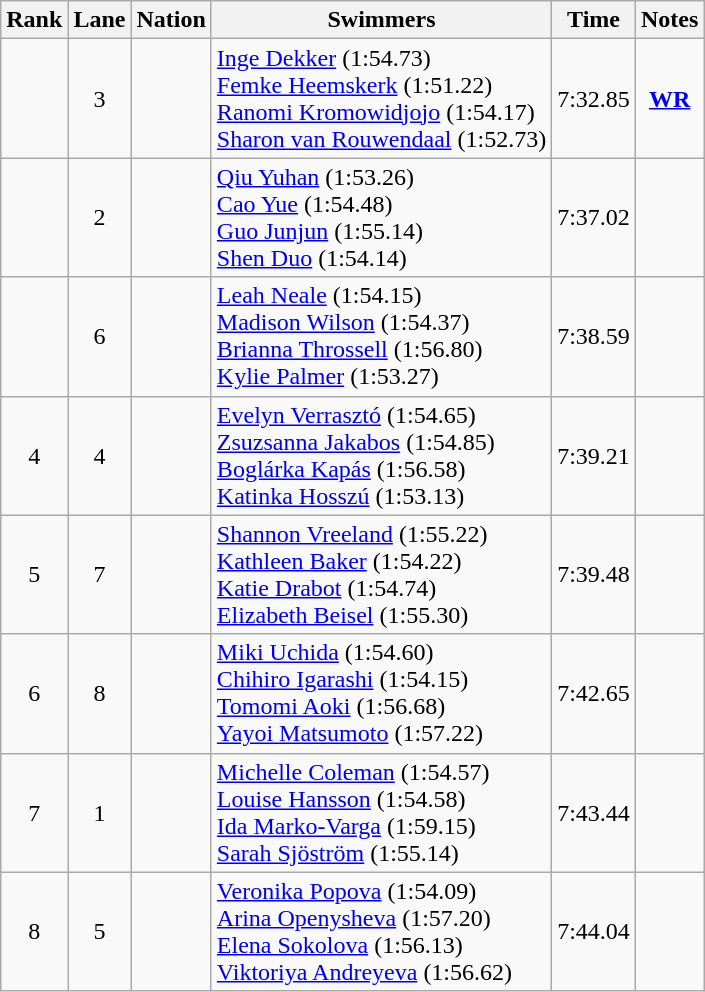<table class="wikitable sortable" style="text-align:center">
<tr>
<th>Rank</th>
<th>Lane</th>
<th>Nation</th>
<th>Swimmers</th>
<th>Time</th>
<th>Notes</th>
</tr>
<tr>
<td></td>
<td>3</td>
<td align=left></td>
<td align=left><a href='#'>Inge Dekker</a> (1:54.73)<br><a href='#'>Femke Heemskerk</a> (1:51.22)<br><a href='#'>Ranomi Kromowidjojo</a> (1:54.17)<br><a href='#'>Sharon van Rouwendaal</a> (1:52.73)</td>
<td>7:32.85</td>
<td><strong><a href='#'>WR</a></strong></td>
</tr>
<tr>
<td></td>
<td>2</td>
<td align=left></td>
<td align=left><a href='#'>Qiu Yuhan</a> (1:53.26)<br><a href='#'>Cao Yue</a> (1:54.48)<br><a href='#'>Guo Junjun</a> (1:55.14)<br><a href='#'>Shen Duo</a> (1:54.14)</td>
<td>7:37.02</td>
<td></td>
</tr>
<tr>
<td></td>
<td>6</td>
<td align=left></td>
<td align=left><a href='#'>Leah Neale</a> (1:54.15)<br><a href='#'>Madison Wilson</a> (1:54.37)<br><a href='#'>Brianna Throssell</a> (1:56.80)<br><a href='#'>Kylie Palmer</a> (1:53.27)</td>
<td>7:38.59</td>
<td></td>
</tr>
<tr>
<td>4</td>
<td>4</td>
<td align=left></td>
<td align=left><a href='#'>Evelyn Verrasztó</a> (1:54.65)<br><a href='#'>Zsuzsanna Jakabos</a> (1:54.85)<br><a href='#'>Boglárka Kapás</a> (1:56.58)<br><a href='#'>Katinka Hosszú</a> (1:53.13)</td>
<td>7:39.21</td>
<td></td>
</tr>
<tr>
<td>5</td>
<td>7</td>
<td align=left></td>
<td align=left><a href='#'>Shannon Vreeland</a> (1:55.22)<br><a href='#'>Kathleen Baker</a> (1:54.22)<br><a href='#'>Katie Drabot</a> (1:54.74)<br><a href='#'>Elizabeth Beisel</a> (1:55.30)</td>
<td>7:39.48</td>
<td></td>
</tr>
<tr>
<td>6</td>
<td>8</td>
<td align=left></td>
<td align=left><a href='#'>Miki Uchida</a> (1:54.60)<br><a href='#'>Chihiro Igarashi</a> (1:54.15)<br><a href='#'>Tomomi Aoki</a> (1:56.68)<br><a href='#'>Yayoi Matsumoto</a> (1:57.22)</td>
<td>7:42.65</td>
<td></td>
</tr>
<tr>
<td>7</td>
<td>1</td>
<td align=left></td>
<td align=left><a href='#'>Michelle Coleman</a> (1:54.57)<br><a href='#'>Louise Hansson</a> (1:54.58)<br><a href='#'>Ida Marko-Varga</a> (1:59.15)<br><a href='#'>Sarah Sjöström</a> (1:55.14)</td>
<td>7:43.44</td>
<td></td>
</tr>
<tr>
<td>8</td>
<td>5</td>
<td align=left></td>
<td align=left><a href='#'>Veronika Popova</a> (1:54.09)<br><a href='#'>Arina Openysheva</a> (1:57.20)<br><a href='#'>Elena Sokolova</a> (1:56.13)<br><a href='#'>Viktoriya Andreyeva</a> (1:56.62)</td>
<td>7:44.04</td>
<td></td>
</tr>
</table>
